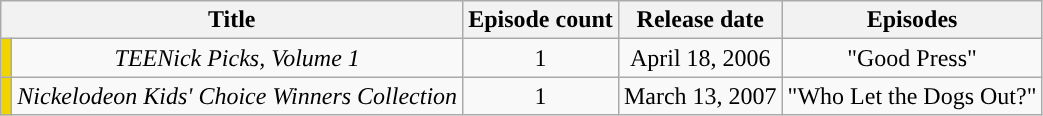<table class="wikitable" style="text-align: center;">
<tr>
<th colspan=2>Title</th>
<th>Episode count</th>
<th>Release date</th>
<th>Episodes</th>
</tr>
<tr>
<td style="background:#efd400"></td>
<td><em>TEENick Picks, Volume 1</em></td>
<td>1</td>
<td>April 18, 2006</td>
<td>"Good Press"</td>
</tr>
<tr>
<td style="background:#efd400"></td>
<td><em>Nickelodeon Kids' Choice Winners Collection</em></td>
<td>1</td>
<td>March 13, 2007</td>
<td>"Who Let the Dogs Out?"</td>
</tr>
</table>
